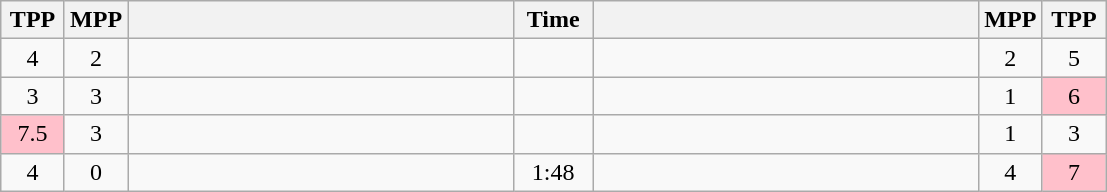<table class="wikitable" style="text-align: center;" |>
<tr>
<th width="35">TPP</th>
<th width="35">MPP</th>
<th width="250"></th>
<th width="45">Time</th>
<th width="250"></th>
<th width="35">MPP</th>
<th width="35">TPP</th>
</tr>
<tr>
<td>4</td>
<td>2</td>
<td style="text-align:left;"></td>
<td></td>
<td style="text-align:left;"></td>
<td>2</td>
<td>5</td>
</tr>
<tr>
<td>3</td>
<td>3</td>
<td style="text-align:left;"></td>
<td></td>
<td style="text-align:left;"><strong></strong></td>
<td>1</td>
<td bgcolor=pink>6</td>
</tr>
<tr>
<td bgcolor=pink>7.5</td>
<td>3</td>
<td style="text-align:left;"></td>
<td></td>
<td style="text-align:left;"><strong></strong></td>
<td>1</td>
<td>3</td>
</tr>
<tr>
<td>4</td>
<td>0</td>
<td style="text-align:left;"><strong></strong></td>
<td>1:48</td>
<td style="text-align:left;"></td>
<td>4</td>
<td bgcolor=pink>7</td>
</tr>
</table>
